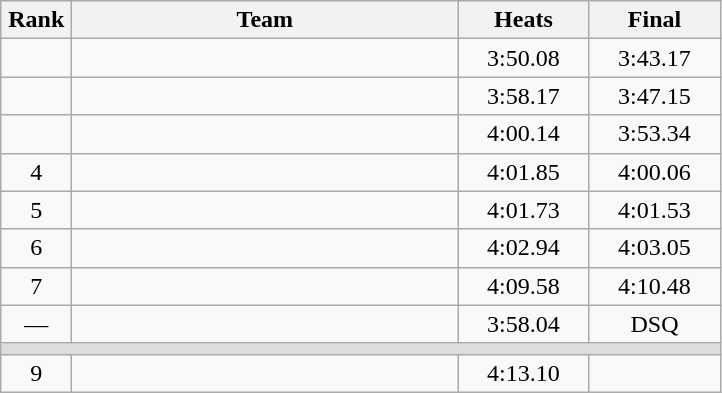<table class=wikitable style="text-align:center">
<tr>
<th width=40>Rank</th>
<th width=250>Team</th>
<th width=80>Heats</th>
<th width=80>Final</th>
</tr>
<tr>
<td></td>
<td align=left></td>
<td>3:50.08</td>
<td>3:43.17</td>
</tr>
<tr>
<td></td>
<td align=left></td>
<td>3:58.17</td>
<td>3:47.15</td>
</tr>
<tr>
<td></td>
<td align=left></td>
<td>4:00.14</td>
<td>3:53.34</td>
</tr>
<tr>
<td>4</td>
<td align=left></td>
<td>4:01.85</td>
<td>4:00.06</td>
</tr>
<tr>
<td>5</td>
<td align=left></td>
<td>4:01.73</td>
<td>4:01.53</td>
</tr>
<tr>
<td>6</td>
<td align=left></td>
<td>4:02.94</td>
<td>4:03.05</td>
</tr>
<tr>
<td>7</td>
<td align=left></td>
<td>4:09.58</td>
<td>4:10.48</td>
</tr>
<tr>
<td>—</td>
<td align=left></td>
<td>3:58.04</td>
<td>DSQ</td>
</tr>
<tr bgcolor=#DDDDDD>
<td colspan=4></td>
</tr>
<tr>
<td>9</td>
<td align=left></td>
<td>4:13.10</td>
<td></td>
</tr>
</table>
